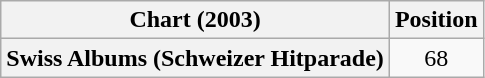<table class="wikitable plainrowheaders" style="text-align:center">
<tr>
<th scope="col">Chart (2003)</th>
<th scope="col">Position</th>
</tr>
<tr>
<th scope="row">Swiss Albums (Schweizer Hitparade)</th>
<td>68</td>
</tr>
</table>
